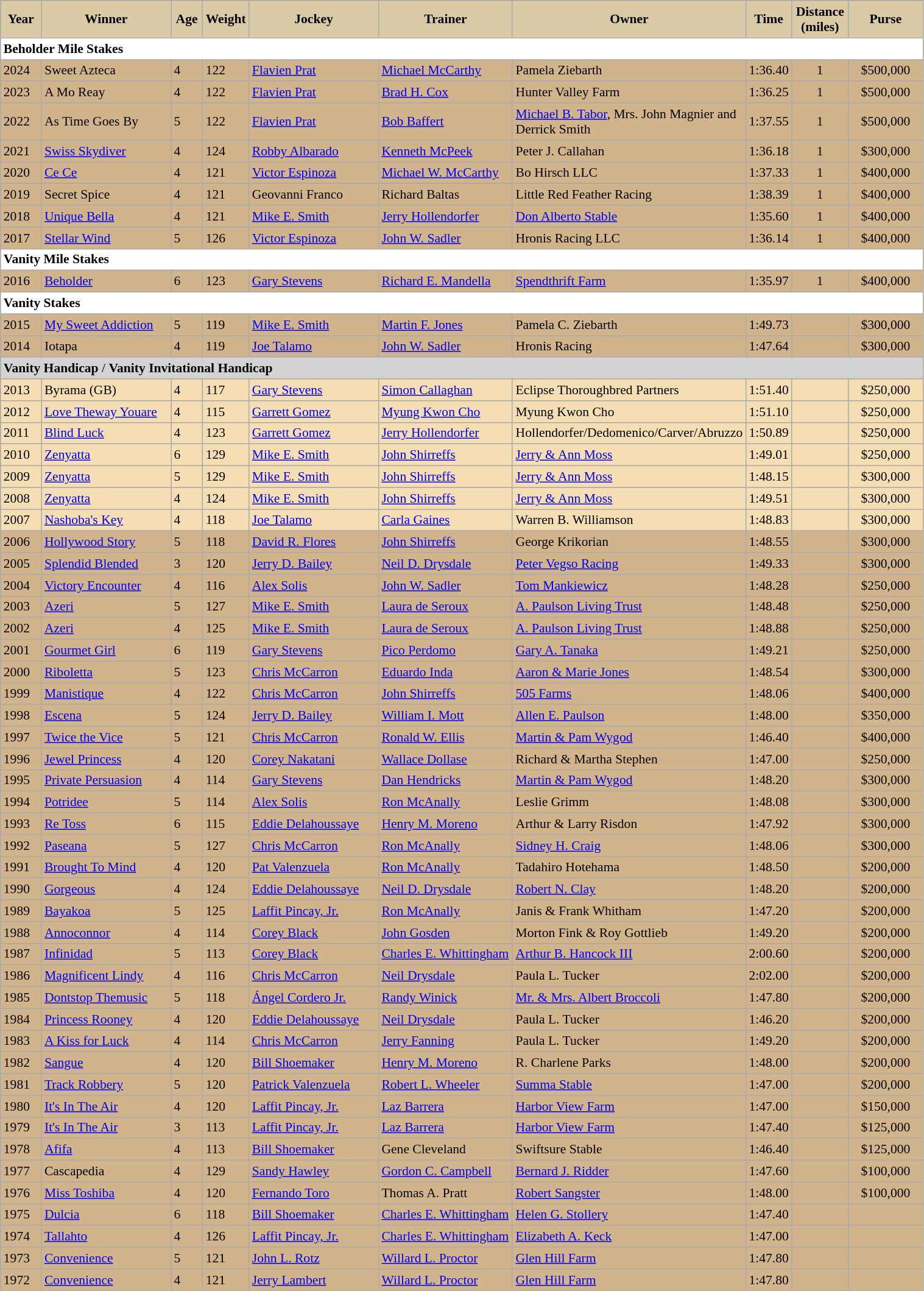<table class="wikitable sortable" style="font-size:90%; background:Tan">
<tr>
<th style="background-color:#DACAA5; width:38px">Year <br></th>
<th style="background-color:#DACAA5; width:135px">Winner <br></th>
<th style="background-color:#DACAA5; width:28px">Age<br></th>
<th style="background-color:#DACAA5" width:28px">Weight<br></th>
<th style="background-color:#DACAA5; width:135px">Jockey<br></th>
<th style="background-color:#DACAA5; width:140px">Trainer<br></th>
<th style="background-color:#DACAA5; width:170px">Owner<br></th>
<th style="background-color:#DACAA5; width:40px" align=center>Time<br></th>
<th style="background-color:#DACAA5; width:55px">Distance<br>(miles)</th>
<th style="background-color:#DACAA5; width:75px">Purse<br></th>
</tr>
<tr bgcolor=white>
<td align=left colspan=10><strong>Beholder Mile Stakes</strong></td>
</tr>
<tr>
<td>2024</td>
<td>Sweet Azteca</td>
<td>4</td>
<td>122</td>
<td><a href='#'>Flavien Prat</a></td>
<td><a href='#'>Michael McCarthy</a></td>
<td>Pamela Ziebarth</td>
<td>1:36.40</td>
<td align=center>1</td>
<td align=center>$500,000</td>
</tr>
<tr>
<td>2023</td>
<td>A Mo Reay</td>
<td>4</td>
<td>122</td>
<td><a href='#'>Flavien Prat</a></td>
<td><a href='#'>Brad H. Cox</a></td>
<td>Hunter Valley Farm</td>
<td>1:36.25</td>
<td align=center>1</td>
<td align=center>$500,000</td>
</tr>
<tr>
<td>2022</td>
<td>As Time Goes By</td>
<td>5</td>
<td>122</td>
<td><a href='#'>Flavien Prat</a></td>
<td><a href='#'>Bob Baffert</a></td>
<td><a href='#'>Michael B. Tabor</a>, Mrs. John Magnier and Derrick Smith</td>
<td>1:37.55</td>
<td align=center>1</td>
<td align=center>$500,000</td>
</tr>
<tr>
<td>2021</td>
<td><a href='#'>Swiss Skydiver</a></td>
<td>4</td>
<td>124</td>
<td><a href='#'>Robby Albarado</a></td>
<td><a href='#'>Kenneth McPeek</a></td>
<td>Peter J. Callahan</td>
<td>1:36.18</td>
<td align=center>1</td>
<td align=center>$300,000</td>
</tr>
<tr>
<td>2020</td>
<td><a href='#'>Ce Ce</a></td>
<td>4</td>
<td>121</td>
<td><a href='#'>Victor Espinoza</a></td>
<td><a href='#'>Michael W. McCarthy</a></td>
<td>Bo Hirsch LLC</td>
<td>1:37.33</td>
<td align=center>1</td>
<td align=center>$400,000</td>
</tr>
<tr>
<td>2019</td>
<td>Secret Spice</td>
<td>4</td>
<td>121</td>
<td>Geovanni Franco</td>
<td>Richard Baltas</td>
<td>Little Red Feather Racing</td>
<td>1:38.39</td>
<td align=center>1</td>
<td align=center>$400,000</td>
</tr>
<tr>
<td>2018</td>
<td><a href='#'>Unique Bella</a></td>
<td>4</td>
<td>121</td>
<td><a href='#'>Mike E. Smith</a></td>
<td><a href='#'>Jerry Hollendorfer</a></td>
<td><a href='#'>Don Alberto Stable</a></td>
<td>1:35.60</td>
<td align=center>1</td>
<td align=center>$400,000</td>
</tr>
<tr>
<td>2017</td>
<td><a href='#'>Stellar Wind</a></td>
<td>5</td>
<td>126</td>
<td><a href='#'>Victor Espinoza</a></td>
<td><a href='#'>John W. Sadler</a></td>
<td>Hronis Racing LLC</td>
<td>1:36.14</td>
<td align=center>1</td>
<td align=center>$400,000</td>
</tr>
<tr bgcolor=white>
<td align=left colspan=10><strong>Vanity Mile Stakes</strong></td>
</tr>
<tr>
<td>2016</td>
<td><a href='#'>Beholder</a></td>
<td>6</td>
<td>123</td>
<td><a href='#'>Gary Stevens</a></td>
<td><a href='#'>Richard E. Mandella</a></td>
<td><a href='#'>Spendthrift Farm</a></td>
<td>1:35.97</td>
<td align=center>1</td>
<td align=center>$400,000</td>
</tr>
<tr bgcolor=white>
<td align=left colspan=10><strong>Vanity Stakes</strong></td>
</tr>
<tr>
<td>2015</td>
<td><a href='#'>My Sweet Addiction</a></td>
<td>5</td>
<td>119</td>
<td><a href='#'>Mike E. Smith</a></td>
<td><a href='#'>Martin F. Jones</a></td>
<td>Pamela C. Ziebarth</td>
<td>1:49.73</td>
<td align=center></td>
<td align=center>$300,000</td>
</tr>
<tr>
<td>2014</td>
<td>Iotapa</td>
<td>4</td>
<td>119</td>
<td><a href='#'>Joe Talamo</a></td>
<td><a href='#'>John W. Sadler</a></td>
<td>Hronis Racing</td>
<td>1:47.64</td>
<td align=center></td>
<td align=center>$300,000</td>
</tr>
<tr bgcolor=lightgrey>
<td align=left colspan=10><strong>Vanity Handicap</strong> / <strong>Vanity Invitational Handicap</strong></td>
</tr>
<tr style="background: wheat;">
<td>2013</td>
<td>Byrama (GB)</td>
<td>4</td>
<td>117</td>
<td><a href='#'>Gary Stevens</a></td>
<td><a href='#'>Simon Callaghan</a></td>
<td>Eclipse Thoroughbred Partners</td>
<td>1:51.40</td>
<td align=center></td>
<td align=center>$250,000</td>
</tr>
<tr style="background: wheat;">
<td>2012</td>
<td><a href='#'>Love Theway Youare</a></td>
<td>4</td>
<td>115</td>
<td><a href='#'>Garrett Gomez</a></td>
<td><a href='#'>Myung Kwon Cho</a></td>
<td>Myung Kwon Cho</td>
<td>1:51.10</td>
<td align=center></td>
<td align=center>$250,000</td>
</tr>
<tr style="background: wheat;">
<td>2011</td>
<td><a href='#'>Blind Luck</a></td>
<td>4</td>
<td>123</td>
<td><a href='#'>Garrett Gomez</a></td>
<td><a href='#'>Jerry Hollendorfer</a></td>
<td>Hollendorfer/Dedomenico/Carver/Abruzzo</td>
<td>1:50.89</td>
<td align=center></td>
<td align=center>$250,000</td>
</tr>
<tr style="background: wheat;">
<td>2010</td>
<td><a href='#'>Zenyatta</a></td>
<td>6</td>
<td>129</td>
<td><a href='#'>Mike E. Smith</a></td>
<td><a href='#'>John Shirreffs</a></td>
<td><a href='#'>Jerry & Ann Moss</a></td>
<td>1:49.01</td>
<td align=center></td>
<td align=center>$250,000</td>
</tr>
<tr style="background: wheat;">
<td>2009</td>
<td><a href='#'>Zenyatta</a></td>
<td>5</td>
<td>129</td>
<td><a href='#'>Mike E. Smith</a></td>
<td><a href='#'>John Shirreffs</a></td>
<td><a href='#'>Jerry & Ann Moss</a></td>
<td>1:48.15</td>
<td align=center></td>
<td align=center>$300,000</td>
</tr>
<tr style="background: wheat;">
<td>2008</td>
<td><a href='#'>Zenyatta</a></td>
<td>4</td>
<td>124</td>
<td><a href='#'>Mike E. Smith</a></td>
<td><a href='#'>John Shirreffs</a></td>
<td><a href='#'>Jerry & Ann Moss</a></td>
<td>1:49.51</td>
<td align=center></td>
<td align=center>$300,000</td>
</tr>
<tr style="background: wheat;">
<td>2007</td>
<td><a href='#'>Nashoba's Key</a></td>
<td>4</td>
<td>118</td>
<td><a href='#'>Joe Talamo</a></td>
<td><a href='#'>Carla Gaines</a></td>
<td>Warren B. Williamson</td>
<td>1:48.83</td>
<td align=center></td>
<td align=center>$300,000</td>
</tr>
<tr>
<td>2006</td>
<td><a href='#'>Hollywood Story</a></td>
<td>5</td>
<td>118</td>
<td><a href='#'>David R. Flores</a></td>
<td><a href='#'>John Shirreffs</a></td>
<td>George Krikorian</td>
<td>1:48.55</td>
<td align=center></td>
<td align=center>$300,000</td>
</tr>
<tr>
<td>2005</td>
<td><a href='#'>Splendid Blended</a></td>
<td>3</td>
<td>120</td>
<td><a href='#'>Jerry D. Bailey</a></td>
<td><a href='#'>Neil D. Drysdale</a></td>
<td><a href='#'>Peter Vegso Racing</a></td>
<td>1:49.33</td>
<td align=center></td>
<td align=center>$300,000</td>
</tr>
<tr>
<td>2004</td>
<td><a href='#'>Victory Encounter</a></td>
<td>4</td>
<td>116</td>
<td><a href='#'>Alex Solis</a></td>
<td><a href='#'>John W. Sadler</a></td>
<td><a href='#'>Tom Mankiewicz</a></td>
<td>1:48.28</td>
<td align=center></td>
<td align=center>$250,000</td>
</tr>
<tr>
<td>2003</td>
<td><a href='#'>Azeri</a></td>
<td>5</td>
<td>127</td>
<td><a href='#'>Mike E. Smith</a></td>
<td><a href='#'>Laura de Seroux</a></td>
<td><a href='#'>A. Paulson Living Trust</a></td>
<td>1:48.48</td>
<td align=center></td>
<td align=center>$250,000</td>
</tr>
<tr>
<td>2002</td>
<td><a href='#'>Azeri</a></td>
<td>4</td>
<td>125</td>
<td><a href='#'>Mike E. Smith</a></td>
<td><a href='#'>Laura de Seroux</a></td>
<td><a href='#'>A. Paulson Living Trust</a></td>
<td>1:48.88</td>
<td align=center></td>
<td align=center>$250,000</td>
</tr>
<tr>
<td>2001</td>
<td><a href='#'>Gourmet Girl</a></td>
<td>6</td>
<td>119</td>
<td><a href='#'>Gary Stevens</a></td>
<td><a href='#'>Pico Perdomo</a></td>
<td><a href='#'>Gary A. Tanaka</a></td>
<td>1:49.21</td>
<td align=center></td>
<td align=center>$250,000</td>
</tr>
<tr>
<td>2000</td>
<td><a href='#'>Riboletta</a></td>
<td>5</td>
<td>123</td>
<td><a href='#'>Chris McCarron</a></td>
<td><a href='#'>Eduardo Inda</a></td>
<td><a href='#'>Aaron & Marie Jones</a></td>
<td>1:48.54</td>
<td align=center></td>
<td align=center>$300,000</td>
</tr>
<tr>
<td>1999</td>
<td><a href='#'>Manistique</a></td>
<td>4</td>
<td>122</td>
<td><a href='#'>Chris McCarron</a></td>
<td><a href='#'>John Shirreffs</a></td>
<td><a href='#'>505 Farms</a></td>
<td>1:48.06</td>
<td align=center></td>
<td align=center>$400,000</td>
</tr>
<tr>
<td>1998</td>
<td><a href='#'>Escena</a></td>
<td>5</td>
<td>124</td>
<td><a href='#'>Jerry D. Bailey</a></td>
<td><a href='#'>William I. Mott</a></td>
<td><a href='#'>Allen E. Paulson</a></td>
<td>1:48.00</td>
<td align=center></td>
<td align=center>$350,000</td>
</tr>
<tr>
<td>1997</td>
<td><a href='#'>Twice the Vice</a></td>
<td>5</td>
<td>121</td>
<td><a href='#'>Chris McCarron</a></td>
<td><a href='#'>Ronald W. Ellis</a></td>
<td><a href='#'>Martin & Pam Wygod</a></td>
<td>1:46.40</td>
<td align=center></td>
<td align=center>$400,000</td>
</tr>
<tr>
<td>1996</td>
<td><a href='#'>Jewel Princess</a></td>
<td>4</td>
<td>120</td>
<td><a href='#'>Corey Nakatani</a></td>
<td><a href='#'>Wallace Dollase</a></td>
<td>Richard & Martha Stephen</td>
<td>1:47.00</td>
<td align=center></td>
<td align=center>$250,000</td>
</tr>
<tr>
<td>1995</td>
<td><a href='#'>Private Persuasion</a></td>
<td>4</td>
<td>114</td>
<td><a href='#'>Gary Stevens</a></td>
<td><a href='#'>Dan Hendricks</a></td>
<td><a href='#'>Martin & Pam Wygod</a></td>
<td>1:48.20</td>
<td align=center></td>
<td align=center>$300,000</td>
</tr>
<tr>
<td>1994</td>
<td><a href='#'>Potridee</a></td>
<td>5</td>
<td>114</td>
<td><a href='#'>Alex Solis</a></td>
<td><a href='#'>Ron McAnally</a></td>
<td>Leslie Grimm</td>
<td>1:48.08</td>
<td align=center></td>
<td align=center>$300,000</td>
</tr>
<tr>
<td>1993</td>
<td><a href='#'>Re Toss</a></td>
<td>6</td>
<td>115</td>
<td><a href='#'>Eddie Delahoussaye</a></td>
<td><a href='#'>Henry M. Moreno</a></td>
<td>Arthur & Larry Risdon</td>
<td>1:47.92</td>
<td align=center></td>
<td align=center>$300,000</td>
</tr>
<tr>
<td>1992</td>
<td><a href='#'>Paseana</a></td>
<td>5</td>
<td>127</td>
<td><a href='#'>Chris McCarron</a></td>
<td><a href='#'>Ron McAnally</a></td>
<td><a href='#'>Sidney H. Craig</a></td>
<td>1:48.06</td>
<td align=center></td>
<td align=center>$300,000</td>
</tr>
<tr>
<td>1991</td>
<td><a href='#'>Brought To Mind</a></td>
<td>4</td>
<td>120</td>
<td><a href='#'>Pat Valenzuela</a></td>
<td><a href='#'>Ron McAnally</a></td>
<td>Tadahiro Hotehama</td>
<td>1:48.50</td>
<td align=center></td>
<td align=center>$200,000</td>
</tr>
<tr>
<td>1990</td>
<td><a href='#'>Gorgeous</a></td>
<td>4</td>
<td>124</td>
<td><a href='#'>Eddie Delahoussaye</a></td>
<td><a href='#'>Neil D. Drysdale</a></td>
<td><a href='#'>Robert N. Clay</a></td>
<td>1:48.20</td>
<td align=center></td>
<td align=center>$200,000</td>
</tr>
<tr>
<td>1989</td>
<td><a href='#'>Bayakoa</a></td>
<td>5</td>
<td>125</td>
<td><a href='#'>Laffit Pincay, Jr.</a></td>
<td><a href='#'>Ron McAnally</a></td>
<td>Janis & Frank Whitham</td>
<td>1:47.20</td>
<td align=center></td>
<td align=center>$200,000</td>
</tr>
<tr>
<td>1988</td>
<td><a href='#'>Annoconnor</a></td>
<td>4</td>
<td>114</td>
<td><a href='#'>Corey Black</a></td>
<td><a href='#'>John Gosden</a></td>
<td>Morton Fink & Roy Gottlieb</td>
<td>1:49.20</td>
<td align=center></td>
<td align=center>$200,000</td>
</tr>
<tr>
<td>1987</td>
<td><a href='#'>Infinidad</a></td>
<td>5</td>
<td>113</td>
<td><a href='#'>Corey Black</a></td>
<td><a href='#'>Charles E. Whittingham</a></td>
<td><a href='#'>Arthur B. Hancock III</a></td>
<td>2:00.60</td>
<td align=center></td>
<td align=center>$200,000</td>
</tr>
<tr>
<td>1986</td>
<td><a href='#'>Magnificent Lindy</a></td>
<td>4</td>
<td>116</td>
<td><a href='#'>Chris McCarron</a></td>
<td><a href='#'>Neil Drysdale</a></td>
<td>Paula L. Tucker</td>
<td>2:02.00</td>
<td align=center></td>
<td align=center>$200,000</td>
</tr>
<tr>
<td>1985</td>
<td><a href='#'>Dontstop Themusic</a></td>
<td>5</td>
<td>118</td>
<td><a href='#'>Ángel Cordero Jr.</a></td>
<td><a href='#'>Randy Winick</a></td>
<td><a href='#'>Mr. & Mrs. Albert Broccoli</a></td>
<td>1:47.80</td>
<td align=center></td>
<td align=center>$200,000</td>
</tr>
<tr>
<td>1984</td>
<td><a href='#'>Princess Rooney</a></td>
<td>4</td>
<td>120</td>
<td><a href='#'>Eddie Delahoussaye</a></td>
<td><a href='#'>Neil Drysdale</a></td>
<td>Paula L. Tucker</td>
<td>1:46.20</td>
<td align=center></td>
<td align=center>$200,000</td>
</tr>
<tr>
<td>1983</td>
<td><a href='#'>A Kiss for Luck</a></td>
<td>4</td>
<td>114</td>
<td><a href='#'>Chris McCarron</a></td>
<td><a href='#'>Jerry Fanning</a></td>
<td>Paula L. Tucker</td>
<td>1:49.20</td>
<td align=center></td>
<td align=center>$200,000</td>
</tr>
<tr>
<td>1982</td>
<td><a href='#'>Sangue</a></td>
<td>4</td>
<td>120</td>
<td><a href='#'>Bill Shoemaker</a></td>
<td><a href='#'>Henry M. Moreno</a></td>
<td>R. Charlene Parks</td>
<td>1:48.00</td>
<td align=center></td>
<td align=center>$200,000</td>
</tr>
<tr>
<td>1981</td>
<td><a href='#'>Track Robbery</a></td>
<td>5</td>
<td>120</td>
<td><a href='#'>Patrick Valenzuela</a></td>
<td><a href='#'>Robert L. Wheeler</a></td>
<td><a href='#'>Summa Stable</a></td>
<td>1:47.00</td>
<td align=center></td>
<td align=center>$200,000</td>
</tr>
<tr>
<td>1980</td>
<td><a href='#'>It's In The Air</a></td>
<td>4</td>
<td>120</td>
<td><a href='#'>Laffit Pincay, Jr.</a></td>
<td><a href='#'>Laz Barrera</a></td>
<td><a href='#'>Harbor View Farm</a></td>
<td>1:47.00</td>
<td align=center></td>
<td align=center>$150,000</td>
</tr>
<tr>
<td>1979</td>
<td><a href='#'>It's In The Air</a></td>
<td>3</td>
<td>113</td>
<td><a href='#'>Laffit Pincay, Jr.</a></td>
<td><a href='#'>Laz Barrera</a></td>
<td><a href='#'>Harbor View Farm</a></td>
<td>1:47.40</td>
<td align=center></td>
<td align=center>$125,000</td>
</tr>
<tr>
<td>1978</td>
<td><a href='#'>Afifa</a></td>
<td>4</td>
<td>113</td>
<td><a href='#'>Bill Shoemaker</a></td>
<td>Gene Cleveland</td>
<td>Swiftsure Stable</td>
<td>1:46.40</td>
<td align=center></td>
<td align=center>$125,000</td>
</tr>
<tr>
<td>1977</td>
<td>Cascapedia</td>
<td>4</td>
<td>129</td>
<td><a href='#'>Sandy Hawley</a></td>
<td><a href='#'>Gordon C. Campbell</a></td>
<td><a href='#'>Bernard J. Ridder</a></td>
<td>1:47.60</td>
<td align=center></td>
<td align=center>$100,000</td>
</tr>
<tr>
<td>1976</td>
<td><a href='#'>Miss Toshiba</a></td>
<td>4</td>
<td>120</td>
<td><a href='#'>Fernando Toro</a></td>
<td>Thomas A. Pratt</td>
<td><a href='#'>Robert Sangster</a></td>
<td>1:48.00</td>
<td align=center></td>
<td align=center>$100,000</td>
</tr>
<tr>
<td>1975</td>
<td><a href='#'>Dulcia</a></td>
<td>6</td>
<td>118</td>
<td><a href='#'>Bill Shoemaker</a></td>
<td><a href='#'>Charles E. Whittingham</a></td>
<td><a href='#'>Helen G. Stollery</a></td>
<td>1:47.40</td>
<td align=center></td>
<td align=center></td>
</tr>
<tr>
<td>1974</td>
<td><a href='#'>Tallahto</a></td>
<td>4</td>
<td>126</td>
<td><a href='#'>Laffit Pincay, Jr.</a></td>
<td><a href='#'>Charles E. Whittingham</a></td>
<td><a href='#'>Elizabeth A. Keck</a></td>
<td>1:47.00</td>
<td align=center></td>
<td align=center></td>
</tr>
<tr>
<td>1973</td>
<td><a href='#'>Convenience</a></td>
<td>5</td>
<td>121</td>
<td><a href='#'>John L. Rotz</a></td>
<td><a href='#'>Willard L. Proctor</a></td>
<td><a href='#'>Glen Hill Farm</a></td>
<td>1:47.80</td>
<td align=center></td>
<td align=center></td>
</tr>
<tr>
<td>1972</td>
<td><a href='#'>Convenience</a></td>
<td>4</td>
<td>121</td>
<td><a href='#'>Jerry Lambert</a></td>
<td><a href='#'>Willard L. Proctor</a></td>
<td><a href='#'>Glen Hill Farm</a></td>
<td>1:47.80</td>
<td align=center></td>
<td align=center></td>
</tr>
<tr>
</tr>
</table>
